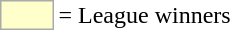<table>
<tr>
<td style="background-color:#ffffcc; border:1px solid #aaaaaa; width:2em;"></td>
<td>= League winners</td>
</tr>
</table>
